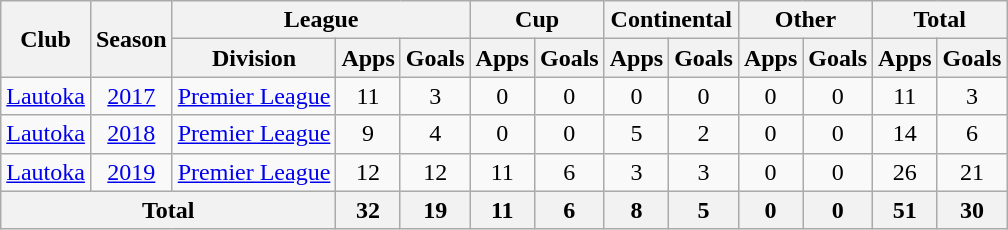<table class="wikitable" style="text-align: center;">
<tr>
<th rowspan="2">Club</th>
<th rowspan="2">Season</th>
<th colspan="3">League</th>
<th colspan="2">Cup</th>
<th colspan="2">Continental</th>
<th colspan="2">Other</th>
<th colspan="2">Total</th>
</tr>
<tr>
<th>Division</th>
<th>Apps</th>
<th>Goals</th>
<th>Apps</th>
<th>Goals</th>
<th>Apps</th>
<th>Goals</th>
<th>Apps</th>
<th>Goals</th>
<th>Apps</th>
<th>Goals</th>
</tr>
<tr>
<td rowspan="1"><a href='#'>Lautoka</a></td>
<td><a href='#'>2017</a></td>
<td rowspan="1"><a href='#'>Premier League</a></td>
<td>11</td>
<td>3</td>
<td>0</td>
<td>0</td>
<td>0</td>
<td>0</td>
<td>0</td>
<td>0</td>
<td>11</td>
<td>3</td>
</tr>
<tr>
<td rowspan="1"><a href='#'>Lautoka</a></td>
<td><a href='#'>2018</a></td>
<td rowspan="1"><a href='#'>Premier League</a></td>
<td>9</td>
<td>4</td>
<td>0</td>
<td>0</td>
<td>5</td>
<td>2</td>
<td>0</td>
<td>0</td>
<td>14</td>
<td>6</td>
</tr>
<tr>
<td rowspan="1"><a href='#'>Lautoka</a></td>
<td><a href='#'>2019</a></td>
<td rowspan="1"><a href='#'>Premier League</a></td>
<td>12</td>
<td>12</td>
<td>11</td>
<td>6</td>
<td>3</td>
<td>3</td>
<td>0</td>
<td>0</td>
<td>26</td>
<td>21</td>
</tr>
<tr>
<th colspan="3">Total</th>
<th>32</th>
<th>19</th>
<th>11</th>
<th>6</th>
<th>8</th>
<th>5</th>
<th>0</th>
<th>0</th>
<th>51</th>
<th>30</th>
</tr>
</table>
